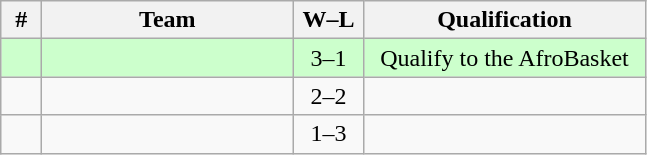<table class=wikitable style="text-align:center;">
<tr>
<th width=20px>#</th>
<th width=160px>Team</th>
<th width=40px>W–L</th>
<th width=180px>Qualification</th>
</tr>
<tr bgcolor=#CCFFCC>
<td></td>
<td align=left></td>
<td>3–1</td>
<td>Qualify to the AfroBasket</td>
</tr>
<tr>
<td></td>
<td align=left></td>
<td>2–2</td>
<td></td>
</tr>
<tr>
<td></td>
<td align=left></td>
<td>1–3</td>
<td></td>
</tr>
</table>
